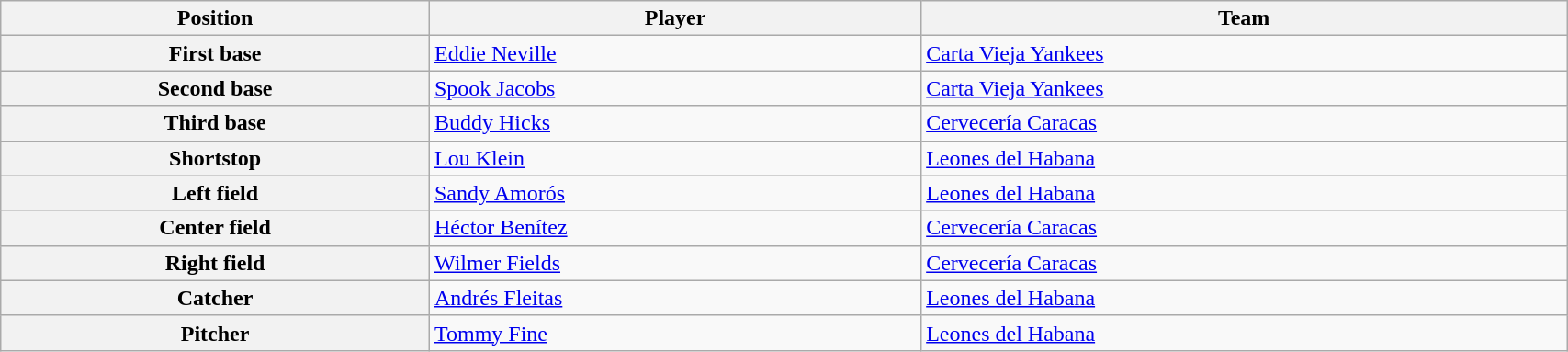<table class="wikitable plainrowheaders" style="border-collapse:collapse; width:90%">
<tr>
<th>Position</th>
<th>Player</th>
<th>Team</th>
</tr>
<tr>
<th scope="row"><strong>First base</strong></th>
<td> <a href='#'>Eddie Neville</a></td>
<td> <a href='#'>Carta Vieja Yankees</a></td>
</tr>
<tr>
<th scope="row"><strong>Second base</strong></th>
<td> <a href='#'>Spook Jacobs</a></td>
<td> <a href='#'>Carta Vieja Yankees</a></td>
</tr>
<tr>
<th scope="row"><strong>Third base</strong></th>
<td> <a href='#'>Buddy Hicks</a></td>
<td> <a href='#'>Cervecería Caracas</a></td>
</tr>
<tr>
<th scope="row"><strong>Shortstop</strong></th>
<td> <a href='#'>Lou Klein</a></td>
<td> <a href='#'>Leones del Habana</a></td>
</tr>
<tr>
<th scope="row"><strong>Left field</strong></th>
<td> <a href='#'>Sandy Amorós</a></td>
<td> <a href='#'>Leones del Habana</a></td>
</tr>
<tr>
<th scope="row"><strong>Center field</strong></th>
<td> <a href='#'>Héctor Benítez</a></td>
<td> <a href='#'>Cervecería Caracas</a></td>
</tr>
<tr>
<th scope="row"><strong>Right field</strong></th>
<td> <a href='#'>Wilmer Fields</a></td>
<td> <a href='#'>Cervecería Caracas</a></td>
</tr>
<tr>
<th scope="row"><strong>Catcher</strong></th>
<td> <a href='#'>Andrés Fleitas</a></td>
<td> <a href='#'>Leones del Habana</a></td>
</tr>
<tr>
<th scope="row"><strong>Pitcher</strong></th>
<td> <a href='#'>Tommy Fine</a></td>
<td> <a href='#'>Leones del Habana</a></td>
</tr>
</table>
